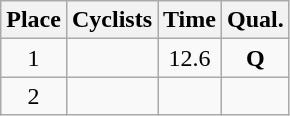<table class=wikitable style="text-align:center">
<tr>
<th>Place</th>
<th>Cyclists</th>
<th>Time</th>
<th>Qual.</th>
</tr>
<tr>
<td>1</td>
<td align=left> <br> </td>
<td>12.6</td>
<td><strong>Q</strong></td>
</tr>
<tr>
<td>2</td>
<td align=left> <br> </td>
<td></td>
<td></td>
</tr>
</table>
